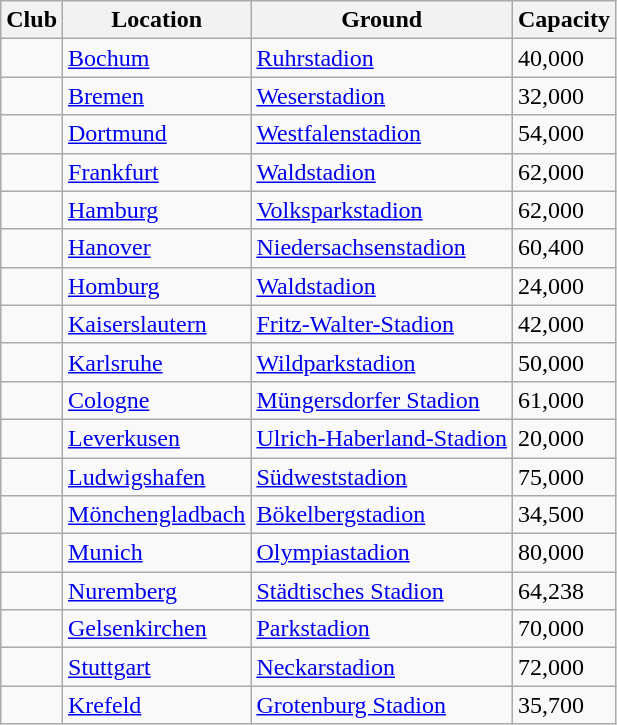<table class="wikitable sortable">
<tr>
<th>Club</th>
<th>Location</th>
<th>Ground</th>
<th>Capacity</th>
</tr>
<tr>
<td></td>
<td><a href='#'>Bochum</a></td>
<td><a href='#'>Ruhrstadion</a></td>
<td>40,000</td>
</tr>
<tr>
<td></td>
<td><a href='#'>Bremen</a></td>
<td><a href='#'>Weserstadion</a></td>
<td>32,000</td>
</tr>
<tr>
<td></td>
<td><a href='#'>Dortmund</a></td>
<td><a href='#'>Westfalenstadion</a></td>
<td>54,000</td>
</tr>
<tr>
<td></td>
<td><a href='#'>Frankfurt</a></td>
<td><a href='#'>Waldstadion</a></td>
<td>62,000</td>
</tr>
<tr>
<td></td>
<td><a href='#'>Hamburg</a></td>
<td><a href='#'>Volksparkstadion</a></td>
<td>62,000</td>
</tr>
<tr>
<td></td>
<td><a href='#'>Hanover</a></td>
<td><a href='#'>Niedersachsenstadion</a></td>
<td>60,400</td>
</tr>
<tr>
<td></td>
<td><a href='#'>Homburg</a></td>
<td><a href='#'>Waldstadion</a></td>
<td>24,000</td>
</tr>
<tr>
<td></td>
<td><a href='#'>Kaiserslautern</a></td>
<td><a href='#'>Fritz-Walter-Stadion</a></td>
<td>42,000</td>
</tr>
<tr>
<td></td>
<td><a href='#'>Karlsruhe</a></td>
<td><a href='#'>Wildparkstadion</a></td>
<td>50,000</td>
</tr>
<tr>
<td></td>
<td><a href='#'>Cologne</a></td>
<td><a href='#'>Müngersdorfer Stadion</a></td>
<td>61,000</td>
</tr>
<tr>
<td></td>
<td><a href='#'>Leverkusen</a></td>
<td><a href='#'>Ulrich-Haberland-Stadion</a></td>
<td>20,000</td>
</tr>
<tr>
<td></td>
<td><a href='#'>Ludwigshafen</a></td>
<td><a href='#'>Südweststadion</a></td>
<td>75,000</td>
</tr>
<tr>
<td></td>
<td><a href='#'>Mönchengladbach</a></td>
<td><a href='#'>Bökelbergstadion</a></td>
<td>34,500</td>
</tr>
<tr>
<td></td>
<td><a href='#'>Munich</a></td>
<td><a href='#'>Olympiastadion</a></td>
<td>80,000</td>
</tr>
<tr>
<td></td>
<td><a href='#'>Nuremberg</a></td>
<td><a href='#'>Städtisches Stadion</a></td>
<td>64,238</td>
</tr>
<tr>
<td></td>
<td><a href='#'>Gelsenkirchen</a></td>
<td><a href='#'>Parkstadion</a></td>
<td>70,000</td>
</tr>
<tr>
<td></td>
<td><a href='#'>Stuttgart</a></td>
<td><a href='#'>Neckarstadion</a></td>
<td>72,000</td>
</tr>
<tr>
<td></td>
<td><a href='#'>Krefeld</a></td>
<td><a href='#'>Grotenburg Stadion</a></td>
<td>35,700</td>
</tr>
</table>
